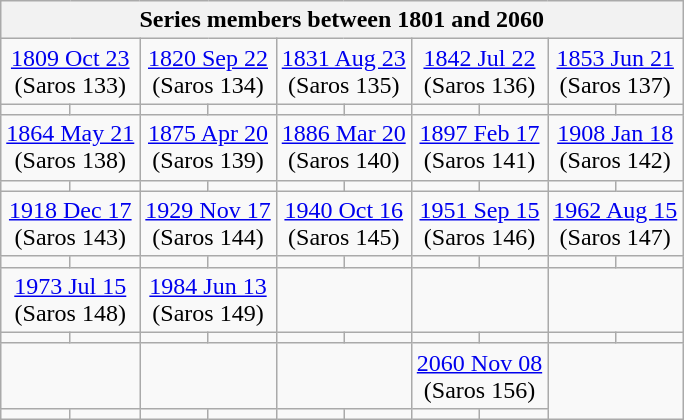<table class="wikitable mw-collapsible mw-collapsed">
<tr>
<th colspan=10>Series members between 1801 and 2060</th>
</tr>
<tr>
<td colspan=2 style="text-align:center;"><a href='#'>1809 Oct 23</a><br>(Saros 133)</td>
<td colspan=2 style="text-align:center;"><a href='#'>1820 Sep 22</a><br>(Saros 134)</td>
<td colspan=2 style="text-align:center;"><a href='#'>1831 Aug 23</a><br>(Saros 135)</td>
<td colspan=2 style="text-align:center;"><a href='#'>1842 Jul 22</a><br>(Saros 136)</td>
<td colspan=2 style="text-align:center;"><a href='#'>1853 Jun 21</a><br>(Saros 137)</td>
</tr>
<tr>
<td></td>
<td></td>
<td></td>
<td></td>
<td></td>
<td></td>
<td></td>
<td></td>
<td></td>
<td></td>
</tr>
<tr>
<td colspan=2 style="text-align:center;"><a href='#'>1864 May 21</a><br>(Saros 138)</td>
<td colspan=2 style="text-align:center;"><a href='#'>1875 Apr 20</a><br>(Saros 139)</td>
<td colspan=2 style="text-align:center;"><a href='#'>1886 Mar 20</a><br>(Saros 140)</td>
<td colspan=2 style="text-align:center;"><a href='#'>1897 Feb 17</a><br>(Saros 141)</td>
<td colspan=2 style="text-align:center;"><a href='#'>1908 Jan 18</a><br>(Saros 142)</td>
</tr>
<tr>
<td></td>
<td></td>
<td></td>
<td></td>
<td></td>
<td></td>
<td></td>
<td></td>
<td></td>
<td></td>
</tr>
<tr>
<td colspan=2 style="text-align:center;"><a href='#'>1918 Dec 17</a><br>(Saros 143)</td>
<td colspan=2 style="text-align:center;"><a href='#'>1929 Nov 17</a><br>(Saros 144)</td>
<td colspan=2 style="text-align:center;"><a href='#'>1940 Oct 16</a><br>(Saros 145)</td>
<td colspan=2 style="text-align:center;"><a href='#'>1951 Sep 15</a><br>(Saros 146)</td>
<td colspan=2 style="text-align:center;"><a href='#'>1962 Aug 15</a><br>(Saros 147)</td>
</tr>
<tr>
<td></td>
<td></td>
<td></td>
<td></td>
<td></td>
<td></td>
<td></td>
<td></td>
<td></td>
<td></td>
</tr>
<tr>
<td colspan=2 style="text-align:center;"><a href='#'>1973 Jul 15</a><br>(Saros 148)</td>
<td colspan=2 style="text-align:center;"><a href='#'>1984 Jun 13</a><br>(Saros 149)</td>
<td colspan=2 style="text-align:center;"></td>
<td colspan=2 style="text-align:center;"></td>
<td colspan=2 style="text-align:center;"></td>
</tr>
<tr>
<td></td>
<td></td>
<td></td>
<td></td>
<td></td>
<td></td>
<td></td>
<td></td>
<td></td>
<td></td>
</tr>
<tr>
<td colspan=2 style="text-align:center;"></td>
<td colspan=2 style="text-align:center;"></td>
<td colspan=2 style="text-align:center;"></td>
<td colspan=2 style="text-align:center;"><a href='#'>2060 Nov 08</a><br>(Saros 156)</td>
</tr>
<tr>
<td></td>
<td></td>
<td></td>
<td></td>
<td></td>
<td></td>
<td></td>
<td></td>
</tr>
</table>
